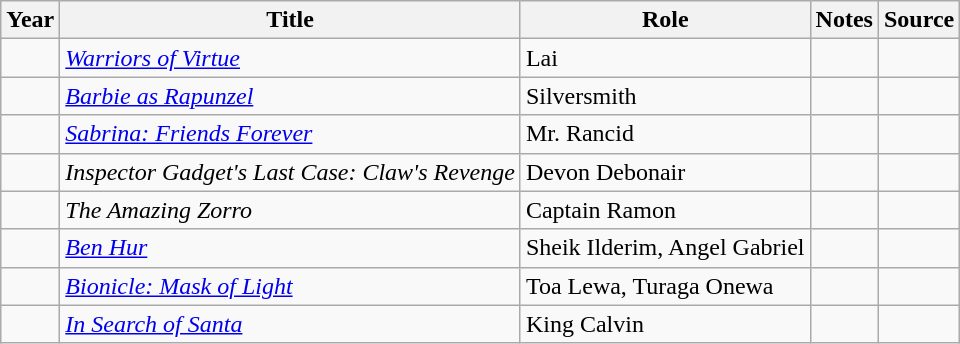<table class="wikitable sortable plainrowheaders">
<tr>
<th>Year</th>
<th>Title</th>
<th>Role</th>
<th class="unsortable">Notes</th>
<th class="unsortable">Source</th>
</tr>
<tr>
<td></td>
<td><em><a href='#'>Warriors of Virtue</a></em></td>
<td>Lai</td>
<td></td>
<td></td>
</tr>
<tr>
<td></td>
<td><em><a href='#'>Barbie as Rapunzel</a></em></td>
<td>Silversmith</td>
<td></td>
<td></td>
</tr>
<tr>
<td></td>
<td><em><a href='#'>Sabrina: Friends Forever</a></em></td>
<td>Mr. Rancid</td>
<td></td>
<td></td>
</tr>
<tr>
<td></td>
<td><em>Inspector Gadget's Last Case: Claw's Revenge</em></td>
<td>Devon Debonair</td>
<td></td>
<td></td>
</tr>
<tr>
<td></td>
<td data-sort-value="Amazing Zorro, The"><em>The Amazing Zorro</em></td>
<td>Captain Ramon</td>
<td></td>
<td></td>
</tr>
<tr>
<td></td>
<td><em><a href='#'>Ben Hur</a></em></td>
<td>Sheik Ilderim, Angel Gabriel</td>
<td></td>
<td></td>
</tr>
<tr>
<td></td>
<td><em><a href='#'>Bionicle: Mask of Light</a></em></td>
<td>Toa Lewa, Turaga Onewa</td>
<td></td>
<td></td>
</tr>
<tr>
<td></td>
<td><em><a href='#'>In Search of Santa</a></em></td>
<td>King Calvin</td>
<td></td>
<td></td>
</tr>
</table>
